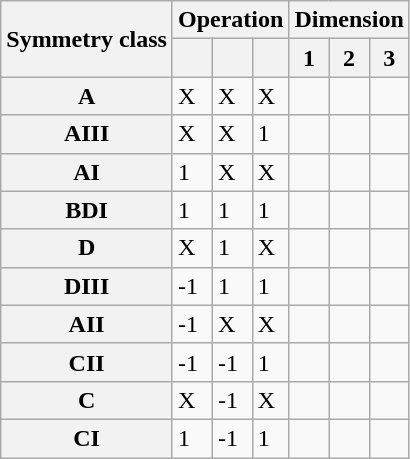<table class="wikitable">
<tr>
<th rowspan="2">Symmetry class</th>
<th colspan="3">Operation</th>
<th colspan="3">Dimension</th>
</tr>
<tr>
<th><em></em></th>
<th></th>
<th></th>
<th>1</th>
<th>2</th>
<th>3</th>
</tr>
<tr>
<th>A</th>
<td>X</td>
<td>X</td>
<td>X</td>
<td></td>
<td></td>
<td></td>
</tr>
<tr>
<th>AIII</th>
<td>X</td>
<td>X</td>
<td>1</td>
<td></td>
<td></td>
<td></td>
</tr>
<tr>
<th>AI</th>
<td>1</td>
<td>X</td>
<td>X</td>
<td></td>
<td></td>
<td></td>
</tr>
<tr>
<th>BDI</th>
<td>1</td>
<td>1</td>
<td>1</td>
<td></td>
<td></td>
<td></td>
</tr>
<tr>
<th>D</th>
<td>X</td>
<td>1</td>
<td>X</td>
<td></td>
<td></td>
<td></td>
</tr>
<tr>
<th>DIII</th>
<td>-1</td>
<td>1</td>
<td>1</td>
<td></td>
<td></td>
<td></td>
</tr>
<tr>
<th>AII</th>
<td>-1</td>
<td>X</td>
<td>X</td>
<td></td>
<td></td>
<td></td>
</tr>
<tr>
<th>CII</th>
<td>-1</td>
<td>-1</td>
<td>1</td>
<td></td>
<td></td>
<td></td>
</tr>
<tr>
<th>C</th>
<td>X</td>
<td>-1</td>
<td>X</td>
<td></td>
<td></td>
<td></td>
</tr>
<tr>
<th>CI</th>
<td>1</td>
<td>-1</td>
<td>1</td>
<td></td>
<td></td>
<td></td>
</tr>
</table>
